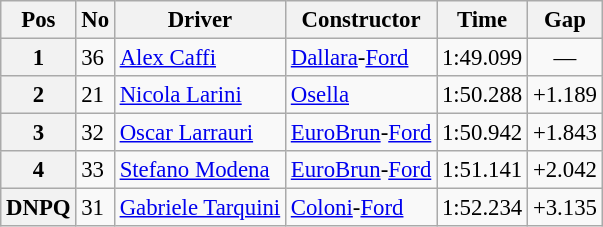<table class="wikitable sortable" style="font-size: 95%;">
<tr>
<th>Pos</th>
<th>No</th>
<th>Driver</th>
<th>Constructor</th>
<th>Time</th>
<th>Gap</th>
</tr>
<tr>
<th>1</th>
<td>36</td>
<td> <a href='#'>Alex Caffi</a></td>
<td><a href='#'>Dallara</a>-<a href='#'>Ford</a></td>
<td>1:49.099</td>
<td align="center">—</td>
</tr>
<tr>
<th>2</th>
<td>21</td>
<td> <a href='#'>Nicola Larini</a></td>
<td><a href='#'>Osella</a></td>
<td>1:50.288</td>
<td>+1.189</td>
</tr>
<tr>
<th>3</th>
<td>32</td>
<td> <a href='#'>Oscar Larrauri</a></td>
<td><a href='#'>EuroBrun</a>-<a href='#'>Ford</a></td>
<td>1:50.942</td>
<td>+1.843</td>
</tr>
<tr>
<th>4</th>
<td>33</td>
<td> <a href='#'>Stefano Modena</a></td>
<td><a href='#'>EuroBrun</a>-<a href='#'>Ford</a></td>
<td>1:51.141</td>
<td>+2.042</td>
</tr>
<tr>
<th>DNPQ</th>
<td>31</td>
<td> <a href='#'>Gabriele Tarquini</a></td>
<td><a href='#'>Coloni</a>-<a href='#'>Ford</a></td>
<td>1:52.234</td>
<td>+3.135</td>
</tr>
</table>
